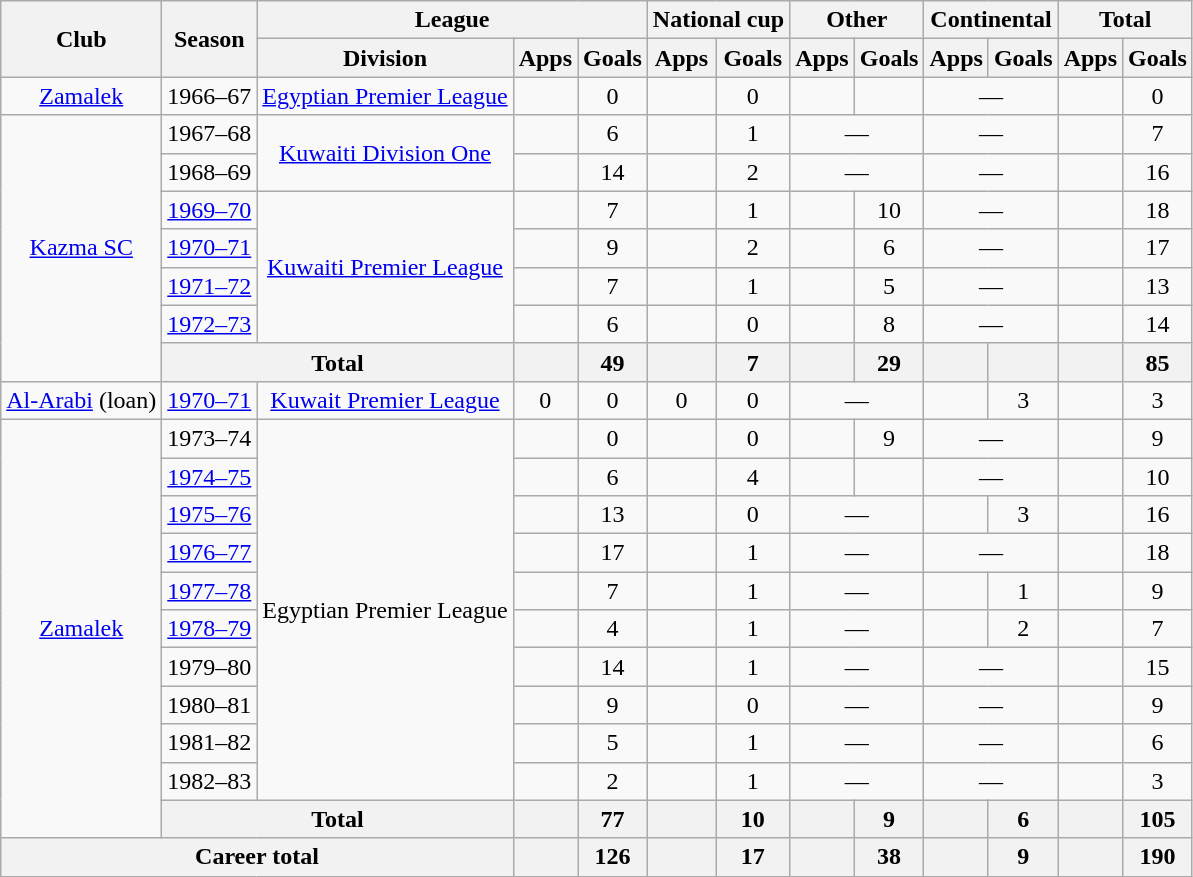<table class="wikitable" style="text-align:center">
<tr>
<th rowspan="2">Club</th>
<th rowspan="2">Season</th>
<th colspan="3">League</th>
<th colspan="2">National cup</th>
<th colspan="2">Other</th>
<th colspan="2">Continental</th>
<th colspan="2">Total</th>
</tr>
<tr>
<th>Division</th>
<th>Apps</th>
<th>Goals</th>
<th>Apps</th>
<th>Goals</th>
<th>Apps</th>
<th>Goals</th>
<th>Apps</th>
<th>Goals</th>
<th>Apps</th>
<th>Goals</th>
</tr>
<tr align=center>
<td rowspan="1" align=center valign=center><a href='#'>Zamalek</a></td>
<td>1966–67</td>
<td><a href='#'>Egyptian Premier League</a></td>
<td></td>
<td>0</td>
<td></td>
<td>0</td>
<td></td>
<td></td>
<td colspan="2">—</td>
<td></td>
<td>0</td>
</tr>
<tr>
<td rowspan="7" align=center valign=center><a href='#'>Kazma SC</a></td>
<td 1967–68 Kuwaiti Division One>1967–68</td>
<td rowspan="2"><a href='#'>Kuwaiti Division One</a></td>
<td></td>
<td>6</td>
<td></td>
<td>1</td>
<td colspan="2">—</td>
<td colspan="2">—</td>
<td></td>
<td>7</td>
</tr>
<tr>
<td 1968–69 Kuwaiti Division One>1968–69</td>
<td></td>
<td>14</td>
<td></td>
<td>2</td>
<td colspan="2">—</td>
<td colspan="2">—</td>
<td></td>
<td>16</td>
</tr>
<tr>
<td><a href='#'>1969–70</a></td>
<td rowspan="4"><a href='#'>Kuwaiti Premier League</a></td>
<td></td>
<td>7</td>
<td></td>
<td>1</td>
<td></td>
<td>10</td>
<td colspan="2">—</td>
<td></td>
<td>18</td>
</tr>
<tr>
<td><a href='#'>1970–71</a></td>
<td></td>
<td>9</td>
<td></td>
<td>2</td>
<td></td>
<td>6</td>
<td colspan="2">—</td>
<td></td>
<td>17</td>
</tr>
<tr>
<td><a href='#'>1971–72</a></td>
<td></td>
<td>7</td>
<td></td>
<td>1</td>
<td></td>
<td>5</td>
<td colspan="2">—</td>
<td></td>
<td>13</td>
</tr>
<tr>
<td><a href='#'>1972–73</a></td>
<td></td>
<td>6</td>
<td></td>
<td>0</td>
<td></td>
<td>8</td>
<td colspan="2">—</td>
<td></td>
<td>14</td>
</tr>
<tr>
<th colspan="2">Total</th>
<th></th>
<th>49</th>
<th></th>
<th>7</th>
<th></th>
<th>29</th>
<th></th>
<th></th>
<th></th>
<th>85</th>
</tr>
<tr>
<td><a href='#'>Al-Arabi</a> (loan)</td>
<td><a href='#'>1970–71</a></td>
<td><a href='#'>Kuwait Premier League</a></td>
<td>0</td>
<td>0</td>
<td>0</td>
<td>0</td>
<td colspan="2">—</td>
<td></td>
<td>3</td>
<td></td>
<td>3</td>
</tr>
<tr align=center>
<td rowspan="11" align=center valign=center><a href='#'>Zamalek</a></td>
<td>1973–74</td>
<td rowspan="10">Egyptian Premier League</td>
<td></td>
<td>0</td>
<td></td>
<td>0</td>
<td></td>
<td>9</td>
<td colspan="2">—</td>
<td></td>
<td>9</td>
</tr>
<tr>
<td><a href='#'>1974–75</a></td>
<td></td>
<td>6</td>
<td></td>
<td>4</td>
<td></td>
<td></td>
<td colspan="2">—</td>
<td></td>
<td>10</td>
</tr>
<tr>
<td><a href='#'>1975–76</a></td>
<td></td>
<td>13</td>
<td></td>
<td>0</td>
<td colspan="2">—</td>
<td></td>
<td>3</td>
<td></td>
<td>16</td>
</tr>
<tr>
<td><a href='#'>1976–77</a></td>
<td></td>
<td>17</td>
<td></td>
<td>1</td>
<td colspan="2">—</td>
<td colspan="2">—</td>
<td></td>
<td>18</td>
</tr>
<tr>
<td><a href='#'>1977–78</a></td>
<td></td>
<td>7</td>
<td></td>
<td>1</td>
<td colspan="2">—</td>
<td></td>
<td>1</td>
<td></td>
<td>9</td>
</tr>
<tr>
<td><a href='#'>1978–79</a></td>
<td></td>
<td>4</td>
<td></td>
<td>1</td>
<td colspan="2">—</td>
<td></td>
<td>2</td>
<td></td>
<td>7</td>
</tr>
<tr>
<td 1979–80 Egyptian Premier League>1979–80</td>
<td></td>
<td>14</td>
<td></td>
<td>1</td>
<td colspan="2">—</td>
<td colspan="2">—</td>
<td></td>
<td>15</td>
</tr>
<tr>
<td 1980–81 Egyptian Premier League>1980–81</td>
<td></td>
<td>9</td>
<td></td>
<td>0</td>
<td colspan="2">—</td>
<td colspan="2">—</td>
<td></td>
<td>9</td>
</tr>
<tr>
<td 1981–82 Egyptian Premier League>1981–82</td>
<td></td>
<td>5</td>
<td></td>
<td>1</td>
<td colspan="2">—</td>
<td colspan="2">—</td>
<td></td>
<td>6</td>
</tr>
<tr>
<td 1982–83 Egyptian Premier League>1982–83</td>
<td></td>
<td>2</td>
<td></td>
<td>1</td>
<td colspan="2">—</td>
<td colspan="2">—</td>
<td></td>
<td>3</td>
</tr>
<tr>
<th colspan="2">Total</th>
<th></th>
<th>77</th>
<th></th>
<th>10</th>
<th></th>
<th>9</th>
<th></th>
<th>6</th>
<th></th>
<th>105</th>
</tr>
<tr>
<th colspan="3">Career total</th>
<th></th>
<th>126</th>
<th></th>
<th>17</th>
<th></th>
<th>38</th>
<th></th>
<th>9</th>
<th></th>
<th>190</th>
</tr>
</table>
